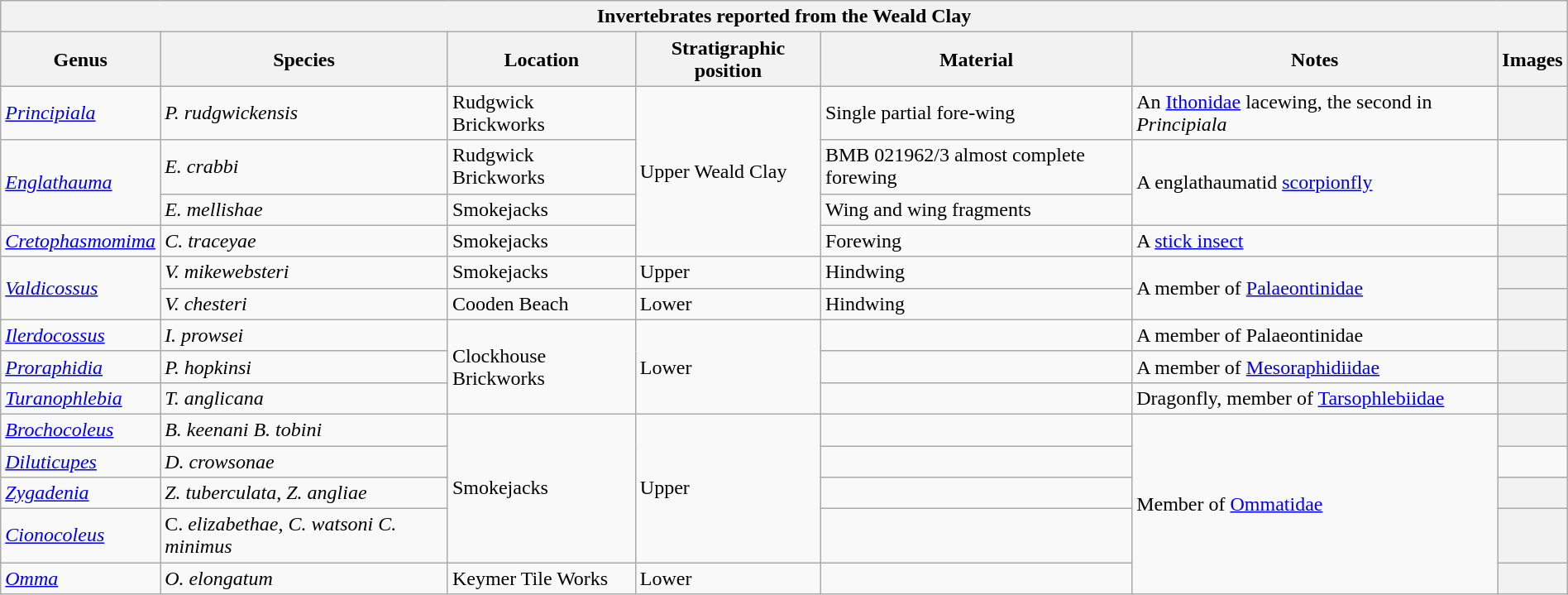<table class="wikitable" align="center" width="100%">
<tr>
<th colspan="7" align="center"><strong>Invertebrates reported from the Weald Clay</strong></th>
</tr>
<tr>
<th>Genus</th>
<th>Species</th>
<th>Location</th>
<th>Stratigraphic position</th>
<th>Material</th>
<th>Notes</th>
<th>Images</th>
</tr>
<tr>
<td><em><a href='#'>Principiala</a></em></td>
<td><em>P. rudgwickensis</em></td>
<td>Rudgwick Brickworks</td>
<td rowspan="4">Upper Weald Clay</td>
<td>Single partial fore-wing</td>
<td>An <a href='#'>Ithonidae</a> lacewing, the second in <em>Principiala</em></td>
<th></th>
</tr>
<tr>
<td rowspan="2"><em><a href='#'>Englathauma</a></em></td>
<td><em>E. crabbi</em></td>
<td>Rudgwick Brickworks</td>
<td>BMB 021962/3 almost complete forewing</td>
<td rowspan="2">A englathaumatid <a href='#'>scorpionfly</a></td>
<td></td>
</tr>
<tr>
<td><em>E. mellishae</em></td>
<td>Smokejacks</td>
<td>Wing and wing fragments</td>
<td></td>
</tr>
<tr>
<td><em><a href='#'>Cretophasmomima</a></em></td>
<td><em>C. traceyae</em></td>
<td>Smokejacks</td>
<td>Forewing</td>
<td>A <a href='#'>stick insect</a></td>
<th></th>
</tr>
<tr>
<td rowspan="2"><em><a href='#'>Valdicossus</a></em></td>
<td><em>V. mikewebsteri</em></td>
<td>Smokejacks</td>
<td>Upper</td>
<td>Hindwing</td>
<td rowspan="2">A member of <a href='#'>Palaeontinidae</a></td>
<th></th>
</tr>
<tr>
<td><em>V. chesteri</em></td>
<td>Cooden Beach</td>
<td>Lower</td>
<td>Hindwing</td>
<th></th>
</tr>
<tr>
<td><em><a href='#'>Ilerdocossus</a></em></td>
<td><em>I. prowsei</em> </td>
<td rowspan="3">Clockhouse Brickworks</td>
<td rowspan="3">Lower</td>
<td></td>
<td>A member of Palaeontinidae</td>
<th></th>
</tr>
<tr>
<td><em><a href='#'>Proraphidia</a></em></td>
<td><em>P. hopkinsi</em></td>
<td></td>
<td>A member of <a href='#'>Mesoraphidiidae</a></td>
<th></th>
</tr>
<tr>
<td><em><a href='#'>Turanophlebia</a></em></td>
<td><em>T. anglicana</em></td>
<td></td>
<td>Dragonfly, member of <a href='#'>Tarsophlebiidae</a></td>
<th></th>
</tr>
<tr>
<td><em><a href='#'>Brochocoleus</a></em></td>
<td><em>B. keenani</em> <em>B. tobini</em></td>
<td rowspan="4">Smokejacks</td>
<td rowspan="4">Upper</td>
<td></td>
<td rowspan="5">Member of <a href='#'>Ommatidae</a></td>
<th></th>
</tr>
<tr>
<td><em><a href='#'>Diluticupes</a></em></td>
<td><em>D. crowsonae</em></td>
<td></td>
<td></td>
</tr>
<tr>
<td><em><a href='#'>Zygadenia</a></em></td>
<td><em>Z. tuberculata</em>, <em>Z. angliae</em></td>
<td></td>
<th></th>
</tr>
<tr>
<td><em><a href='#'>Cionocoleus</a></em></td>
<td>C. <em>elizabethae</em>, <em>C. watsoni</em>  <em>C. minimus</em></td>
<td></td>
<th></th>
</tr>
<tr>
<td><em><a href='#'>Omma</a></em></td>
<td><em>O. elongatum</em></td>
<td>Keymer Tile Works</td>
<td>Lower</td>
<td></td>
<th></th>
</tr>
</table>
